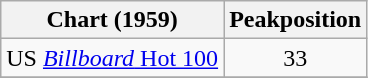<table class="wikitable">
<tr>
<th>Chart (1959)</th>
<th>Peakposition</th>
</tr>
<tr>
<td>US <a href='#'><em>Billboard</em> Hot 100</a></td>
<td style="text-align:center;">33</td>
</tr>
<tr>
</tr>
</table>
